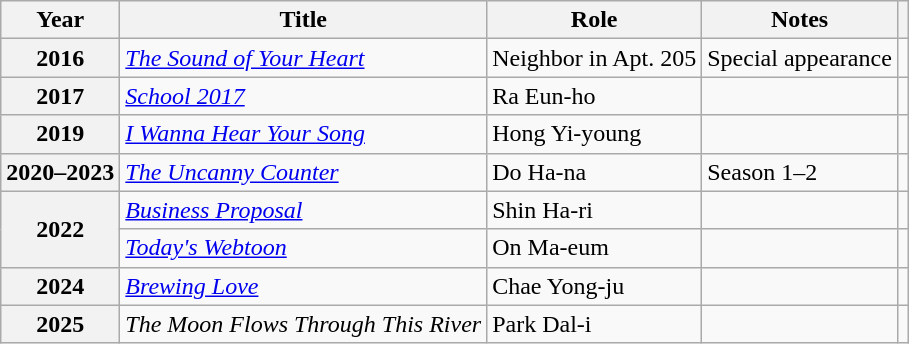<table class="wikitable plainrowheaders">
<tr>
<th scope="col">Year</th>
<th scope="col">Title</th>
<th scope="col">Role</th>
<th scope="col">Notes</th>
<th scope="col" class="unsortable"></th>
</tr>
<tr>
<th scope="row">2016</th>
<td><em><a href='#'>The Sound of Your Heart</a></em></td>
<td>Neighbor in Apt. 205</td>
<td>Special appearance</td>
<td style="text-align:center"></td>
</tr>
<tr>
<th scope="row">2017</th>
<td><em><a href='#'>School 2017</a></em></td>
<td>Ra Eun-ho</td>
<td></td>
<td style="text-align:center"></td>
</tr>
<tr>
<th scope="row">2019</th>
<td><em><a href='#'>I Wanna Hear Your Song</a></em></td>
<td>Hong Yi-young</td>
<td></td>
<td style="text-align:center"></td>
</tr>
<tr>
<th scope="row">2020–2023</th>
<td><em><a href='#'>The Uncanny Counter</a></em></td>
<td>Do Ha-na</td>
<td>Season 1–2</td>
<td style="text-align:center"></td>
</tr>
<tr>
<th scope="row" rowspan="2">2022</th>
<td><em><a href='#'>Business Proposal</a></em></td>
<td>Shin Ha-ri</td>
<td></td>
<td style="text-align:center"></td>
</tr>
<tr>
<td><em><a href='#'>Today's Webtoon</a></em></td>
<td>On Ma-eum</td>
<td></td>
<td style="text-align:center"></td>
</tr>
<tr>
<th scope="row">2024</th>
<td><em><a href='#'>Brewing Love</a></em></td>
<td>Chae Yong-ju</td>
<td></td>
<td style="text-align:center"></td>
</tr>
<tr>
<th scope="row">2025</th>
<td><em>The Moon Flows Through This River</em></td>
<td>Park Dal-i</td>
<td></td>
<td style="text-align:center"></td>
</tr>
</table>
